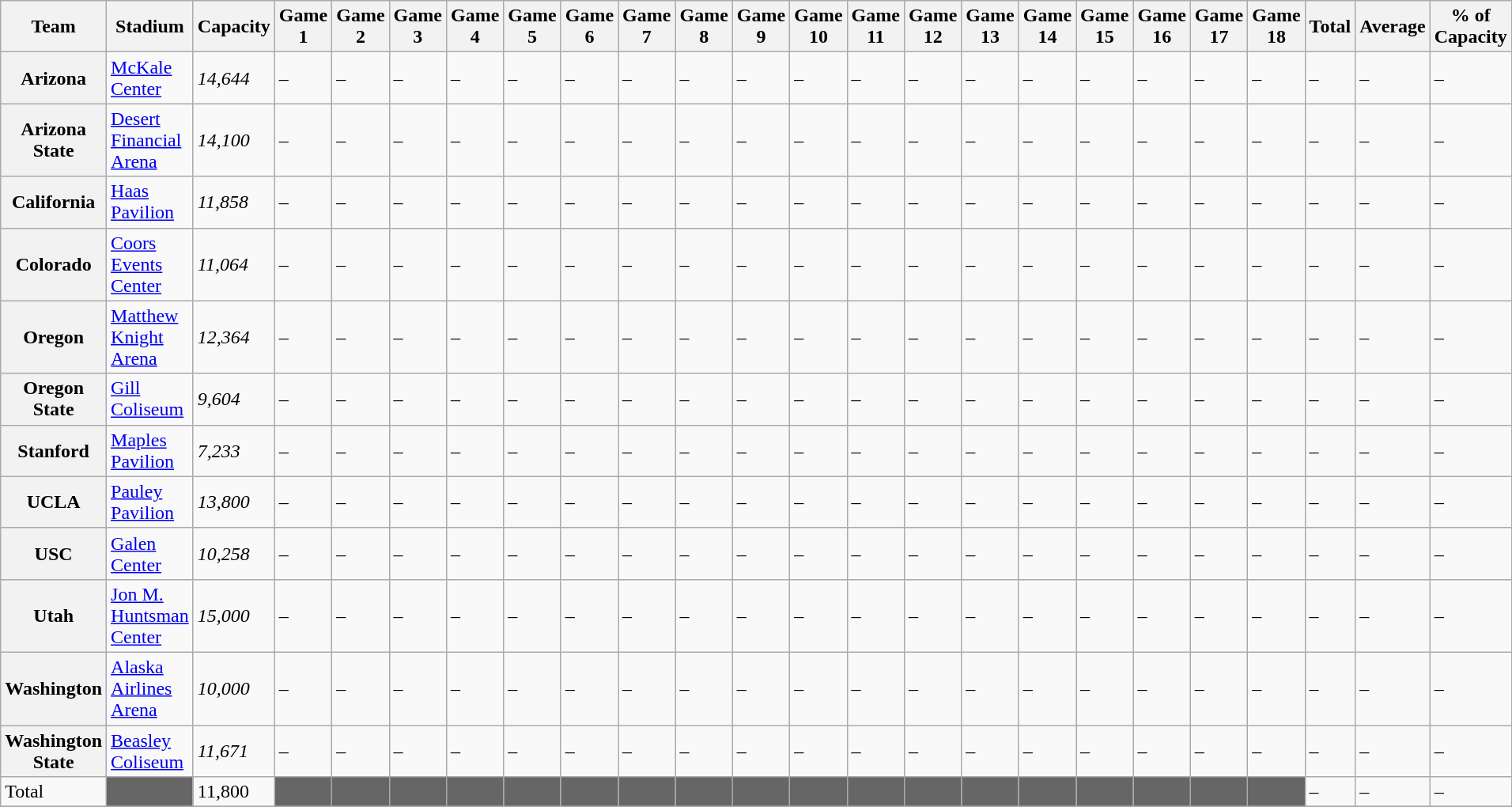<table class="wikitable">
<tr>
<th>Team</th>
<th>Stadium</th>
<th>Capacity</th>
<th>Game 1</th>
<th>Game 2</th>
<th>Game 3</th>
<th>Game 4</th>
<th>Game 5</th>
<th>Game 6</th>
<th>Game 7</th>
<th>Game 8</th>
<th>Game 9</th>
<th>Game 10</th>
<th>Game 11</th>
<th>Game 12</th>
<th>Game 13</th>
<th>Game 14</th>
<th>Game 15</th>
<th>Game 16</th>
<th>Game 17</th>
<th>Game 18</th>
<th>Total</th>
<th>Average</th>
<th>% of Capacity</th>
</tr>
<tr>
<th style=>Arizona</th>
<td><a href='#'>McKale Center</a></td>
<td><em>14,644</em></td>
<td>–</td>
<td>–</td>
<td>–</td>
<td>–</td>
<td>–</td>
<td>–</td>
<td>–</td>
<td>–</td>
<td>–</td>
<td>–</td>
<td>–</td>
<td>–</td>
<td>–</td>
<td>–</td>
<td>–</td>
<td>–</td>
<td>–</td>
<td>–</td>
<td>–</td>
<td>–</td>
<td>–</td>
</tr>
<tr>
<th style=>Arizona State</th>
<td><a href='#'>Desert Financial Arena</a></td>
<td><em>14,100</em></td>
<td>–</td>
<td>–</td>
<td>–</td>
<td>–</td>
<td>–</td>
<td>–</td>
<td>–</td>
<td>–</td>
<td>–</td>
<td>–</td>
<td>–</td>
<td>–</td>
<td>–</td>
<td>–</td>
<td>–</td>
<td>–</td>
<td>–</td>
<td>–</td>
<td>–</td>
<td>–</td>
<td>–</td>
</tr>
<tr>
<th style=>California</th>
<td><a href='#'>Haas Pavilion</a></td>
<td><em>11,858</em></td>
<td>–</td>
<td>–</td>
<td>–</td>
<td>–</td>
<td>–</td>
<td>–</td>
<td>–</td>
<td>–</td>
<td>–</td>
<td>–</td>
<td>–</td>
<td>–</td>
<td>–</td>
<td>–</td>
<td>–</td>
<td>–</td>
<td>–</td>
<td>–</td>
<td>–</td>
<td>–</td>
<td>–</td>
</tr>
<tr>
<th style=>Colorado</th>
<td><a href='#'>Coors Events Center</a></td>
<td><em>11,064</em></td>
<td>–</td>
<td>–</td>
<td>–</td>
<td>–</td>
<td>–</td>
<td>–</td>
<td>–</td>
<td>–</td>
<td>–</td>
<td>–</td>
<td>–</td>
<td>–</td>
<td>–</td>
<td>–</td>
<td>–</td>
<td>–</td>
<td>–</td>
<td>–</td>
<td>–</td>
<td>–</td>
<td>–</td>
</tr>
<tr>
<th style=>Oregon</th>
<td><a href='#'>Matthew Knight Arena</a></td>
<td><em>12,364</em></td>
<td>–</td>
<td>–</td>
<td>–</td>
<td>–</td>
<td>–</td>
<td>–</td>
<td>–</td>
<td>–</td>
<td>–</td>
<td>–</td>
<td>–</td>
<td>–</td>
<td>–</td>
<td>–</td>
<td>–</td>
<td>–</td>
<td>–</td>
<td>–</td>
<td>–</td>
<td>–</td>
<td>–</td>
</tr>
<tr>
<th style=>Oregon State</th>
<td><a href='#'>Gill Coliseum</a></td>
<td><em>9,604</em></td>
<td>–</td>
<td>–</td>
<td>–</td>
<td>–</td>
<td>–</td>
<td>–</td>
<td>–</td>
<td>–</td>
<td>–</td>
<td>–</td>
<td>–</td>
<td>–</td>
<td>–</td>
<td>–</td>
<td>–</td>
<td>–</td>
<td>–</td>
<td>–</td>
<td>–</td>
<td>–</td>
<td>–</td>
</tr>
<tr>
<th style=>Stanford</th>
<td><a href='#'>Maples Pavilion</a></td>
<td><em>7,233</em></td>
<td>–</td>
<td>–</td>
<td>–</td>
<td>–</td>
<td>–</td>
<td>–</td>
<td>–</td>
<td>–</td>
<td>–</td>
<td>–</td>
<td>–</td>
<td>–</td>
<td>–</td>
<td>–</td>
<td>–</td>
<td>–</td>
<td>–</td>
<td>–</td>
<td>–</td>
<td>–</td>
<td>–</td>
</tr>
<tr>
<th style=>UCLA</th>
<td><a href='#'>Pauley Pavilion</a></td>
<td><em>13,800</em></td>
<td>–</td>
<td>–</td>
<td>–</td>
<td>–</td>
<td>–</td>
<td>–</td>
<td>–</td>
<td>–</td>
<td>–</td>
<td>–</td>
<td>–</td>
<td>–</td>
<td>–</td>
<td>–</td>
<td>–</td>
<td>–</td>
<td>–</td>
<td>–</td>
<td>–</td>
<td>–</td>
<td>–</td>
</tr>
<tr>
<th style=>USC</th>
<td><a href='#'>Galen Center</a></td>
<td><em>10,258</em></td>
<td>–</td>
<td>–</td>
<td>–</td>
<td>–</td>
<td>–</td>
<td>–</td>
<td>–</td>
<td>–</td>
<td>–</td>
<td>–</td>
<td>–</td>
<td>–</td>
<td>–</td>
<td>–</td>
<td>–</td>
<td>–</td>
<td>–</td>
<td>–</td>
<td>–</td>
<td>–</td>
<td>–</td>
</tr>
<tr>
<th style=>Utah</th>
<td><a href='#'>Jon M. Huntsman Center</a></td>
<td><em>15,000</em></td>
<td>–</td>
<td>–</td>
<td>–</td>
<td>–</td>
<td>–</td>
<td>–</td>
<td>–</td>
<td>–</td>
<td>–</td>
<td>–</td>
<td>–</td>
<td>–</td>
<td>–</td>
<td>–</td>
<td>–</td>
<td>–</td>
<td>–</td>
<td>–</td>
<td>–</td>
<td>–</td>
<td>–</td>
</tr>
<tr>
<th style=>Washington</th>
<td><a href='#'>Alaska Airlines Arena</a></td>
<td><em>10,000</em></td>
<td>–</td>
<td>–</td>
<td>–</td>
<td>–</td>
<td>–</td>
<td>–</td>
<td>–</td>
<td>–</td>
<td>–</td>
<td>–</td>
<td>–</td>
<td>–</td>
<td>–</td>
<td>–</td>
<td>–</td>
<td>–</td>
<td>–</td>
<td>–</td>
<td>–</td>
<td>–</td>
<td>–</td>
</tr>
<tr>
<th style=>Washington State</th>
<td><a href='#'>Beasley Coliseum</a></td>
<td><em>11,671</em></td>
<td>–</td>
<td>–</td>
<td>–</td>
<td>–</td>
<td>–</td>
<td>–</td>
<td>–</td>
<td>–</td>
<td>–</td>
<td>–</td>
<td>–</td>
<td>–</td>
<td>–</td>
<td>–</td>
<td>–</td>
<td>–</td>
<td>–</td>
<td>–</td>
<td>–</td>
<td>–</td>
<td>–</td>
</tr>
<tr>
<td>Total</td>
<td style="background:#666666;"></td>
<td>11,800</td>
<td style="background:#666666;"></td>
<td style="background:#666666;"></td>
<td style="background:#666666;"></td>
<td style="background:#666666;"></td>
<td style="background:#666666;"></td>
<td style="background:#666666;"></td>
<td style="background:#666666;"></td>
<td style="background:#666666;"></td>
<td style="background:#666666;"></td>
<td style="background:#666666;"></td>
<td style="background:#666666;"></td>
<td style="background:#666666;"></td>
<td style="background:#666666;"></td>
<td style="background:#666666;"></td>
<td style="background:#666666;"></td>
<td style="background:#666666;"></td>
<td style="background:#666666;"></td>
<td style="background:#666666;"></td>
<td>–</td>
<td>–</td>
<td>–</td>
</tr>
<tr>
</tr>
</table>
